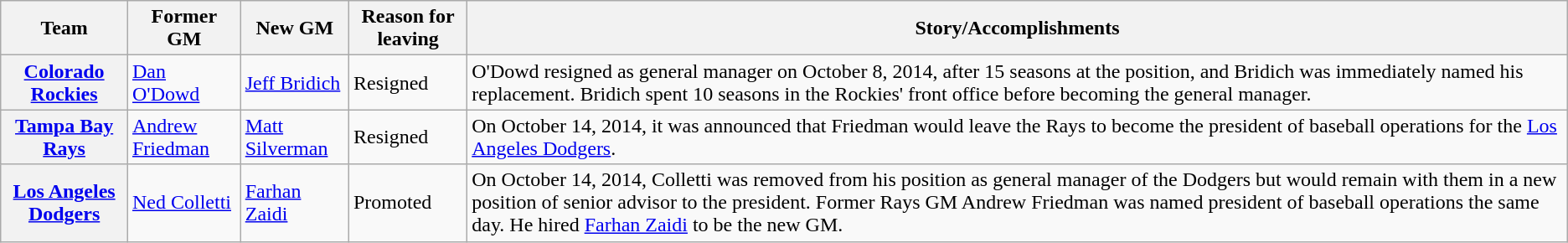<table class="wikitable">
<tr>
<th>Team</th>
<th>Former GM</th>
<th>New GM</th>
<th>Reason for leaving</th>
<th>Story/Accomplishments</th>
</tr>
<tr>
<th><a href='#'>Colorado Rockies</a></th>
<td><a href='#'>Dan O'Dowd</a></td>
<td><a href='#'>Jeff Bridich</a></td>
<td>Resigned</td>
<td>O'Dowd resigned as general manager on October 8, 2014, after 15 seasons at the position, and Bridich was immediately named his replacement. Bridich spent 10 seasons in the Rockies' front office before becoming the general manager.</td>
</tr>
<tr>
<th><a href='#'>Tampa Bay Rays</a></th>
<td><a href='#'>Andrew Friedman</a></td>
<td><a href='#'>Matt Silverman</a></td>
<td>Resigned</td>
<td>On October 14, 2014, it was announced that Friedman would leave the Rays to become the president of baseball operations for the <a href='#'>Los Angeles Dodgers</a>.</td>
</tr>
<tr>
<th><a href='#'>Los Angeles Dodgers</a></th>
<td><a href='#'>Ned Colletti</a></td>
<td><a href='#'>Farhan Zaidi</a></td>
<td>Promoted</td>
<td>On October 14, 2014, Colletti was removed from his position as general manager of the Dodgers but would remain with them in a new position of senior advisor to the president. Former Rays GM Andrew Friedman was named president of baseball operations the same day. He hired <a href='#'>Farhan Zaidi</a> to be the new GM.</td>
</tr>
</table>
